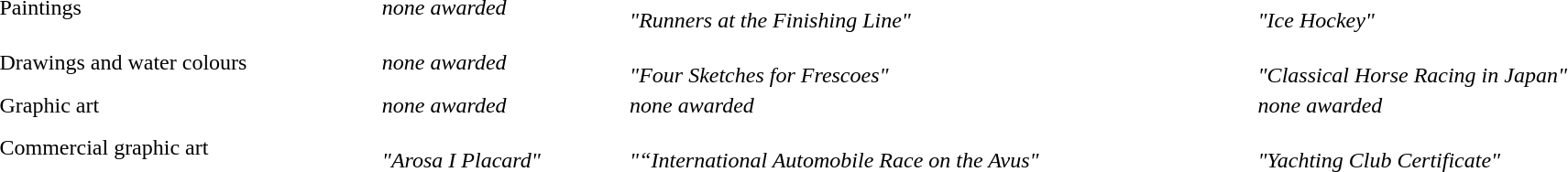<table style="width:100%" >
<tr>
<td>Paintings</td>
<td><em>none awarded</em></td>
<td><br><em>"Runners at the Finishing Line"</em></td>
<td><br><em>"Ice Hockey"</em></td>
</tr>
<tr>
<td>Drawings and water colours</td>
<td><em>none awarded</em></td>
<td><br><em>"Four Sketches for Frescoes"</em></td>
<td><br><em>"Classical Horse Racing in Japan"</em></td>
</tr>
<tr>
<td>Graphic art</td>
<td><em>none awarded</em></td>
<td><em>none awarded</em></td>
<td><em>none awarded</em></td>
</tr>
<tr>
<td>Commercial graphic art</td>
<td><br><em>"Arosa I Placard"</em></td>
<td><br><em>"“International Automobile Race on the Avus"</em></td>
<td><br><em>"Yachting Club Certificate"</em></td>
</tr>
</table>
